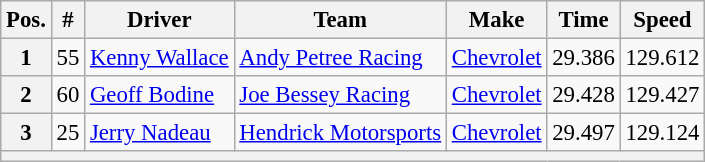<table class="wikitable" style="font-size:95%">
<tr>
<th>Pos.</th>
<th>#</th>
<th>Driver</th>
<th>Team</th>
<th>Make</th>
<th>Time</th>
<th>Speed</th>
</tr>
<tr>
<th>1</th>
<td>55</td>
<td><a href='#'>Kenny Wallace</a></td>
<td><a href='#'>Andy Petree Racing</a></td>
<td><a href='#'>Chevrolet</a></td>
<td>29.386</td>
<td>129.612</td>
</tr>
<tr>
<th>2</th>
<td>60</td>
<td><a href='#'>Geoff Bodine</a></td>
<td><a href='#'>Joe Bessey Racing</a></td>
<td><a href='#'>Chevrolet</a></td>
<td>29.428</td>
<td>129.427</td>
</tr>
<tr>
<th>3</th>
<td>25</td>
<td><a href='#'>Jerry Nadeau</a></td>
<td><a href='#'>Hendrick Motorsports</a></td>
<td><a href='#'>Chevrolet</a></td>
<td>29.497</td>
<td>129.124</td>
</tr>
<tr>
<th colspan="7"></th>
</tr>
</table>
